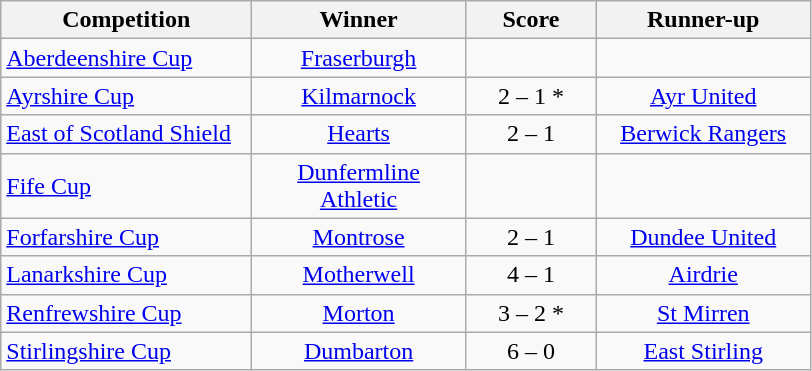<table class="wikitable" style="text-align: center;">
<tr>
<th width=160>Competition</th>
<th width=135>Winner</th>
<th width=80>Score</th>
<th width=135>Runner-up</th>
</tr>
<tr>
<td align=left><a href='#'>Aberdeenshire Cup</a></td>
<td><a href='#'>Fraserburgh</a></td>
<td></td>
<td></td>
</tr>
<tr>
<td align=left><a href='#'>Ayrshire Cup</a></td>
<td><a href='#'>Kilmarnock</a></td>
<td>2 – 1 *</td>
<td><a href='#'>Ayr United</a></td>
</tr>
<tr>
<td align=left><a href='#'>East of Scotland Shield</a></td>
<td><a href='#'>Hearts</a></td>
<td>2 – 1</td>
<td><a href='#'>Berwick Rangers</a></td>
</tr>
<tr>
<td align=left><a href='#'>Fife Cup</a></td>
<td><a href='#'>Dunfermline Athletic</a></td>
<td></td>
<td></td>
</tr>
<tr>
<td align=left><a href='#'>Forfarshire Cup</a></td>
<td><a href='#'>Montrose</a></td>
<td>2 – 1</td>
<td><a href='#'>Dundee United</a></td>
</tr>
<tr>
<td align=left><a href='#'>Lanarkshire Cup</a></td>
<td><a href='#'>Motherwell</a></td>
<td>4 – 1</td>
<td><a href='#'>Airdrie</a></td>
</tr>
<tr>
<td align=left><a href='#'>Renfrewshire Cup</a></td>
<td><a href='#'>Morton</a></td>
<td>3 – 2 *</td>
<td><a href='#'>St Mirren</a></td>
</tr>
<tr>
<td align=left><a href='#'>Stirlingshire Cup</a></td>
<td><a href='#'>Dumbarton</a></td>
<td>6 – 0</td>
<td><a href='#'>East Stirling</a></td>
</tr>
</table>
